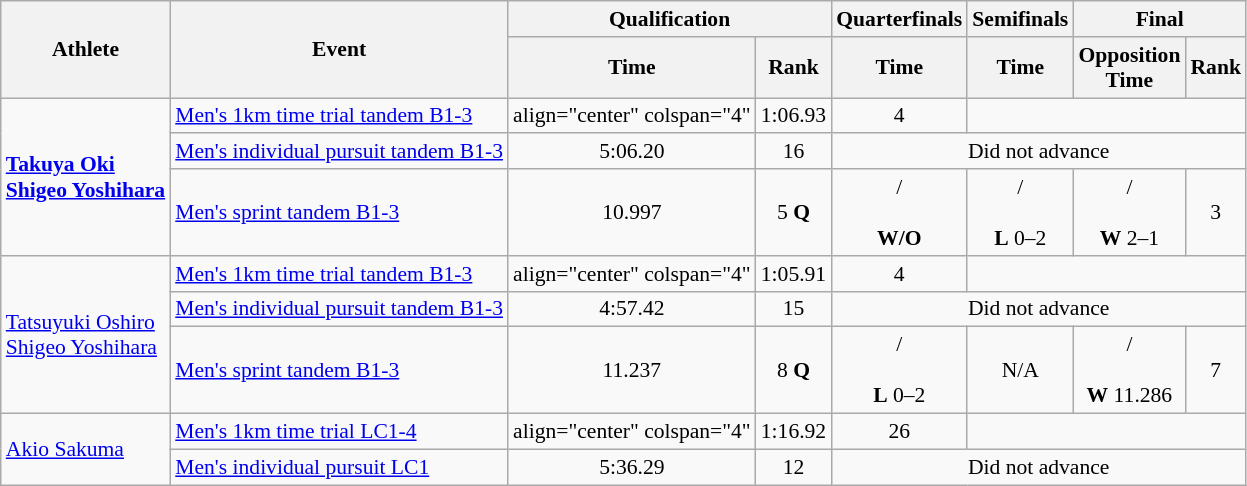<table class=wikitable style="font-size:90%">
<tr>
<th rowspan="2">Athlete</th>
<th rowspan="2">Event</th>
<th colspan="2">Qualification</th>
<th>Quarterfinals</th>
<th>Semifinals</th>
<th colspan="2">Final</th>
</tr>
<tr>
<th>Time</th>
<th>Rank</th>
<th>Time</th>
<th>Time</th>
<th>Opposition<br>Time</th>
<th>Rank</th>
</tr>
<tr>
<td rowspan="3"><strong><a href='#'>Takuya Oki</a></strong><br> <strong><a href='#'>Shigeo Yoshihara</a></strong></td>
<td><a href='#'>Men's 1km time trial tandem B1-3</a></td>
<td>align="center" colspan="4" </td>
<td align="center">1:06.93</td>
<td align="center">4</td>
</tr>
<tr>
<td><a href='#'>Men's individual pursuit tandem B1-3</a></td>
<td align="center">5:06.20</td>
<td align="center">16</td>
<td align="center" colspan="4">Did not advance</td>
</tr>
<tr>
<td><a href='#'>Men's sprint tandem B1-3</a></td>
<td align="center">10.997</td>
<td align="center">5 <strong>Q</strong></td>
<td align="center"> /<br> <br> <strong>W/O</strong></td>
<td align="center"> /<br> <br> <strong>L</strong> 0–2</td>
<td align="center"> /<br> <br> <strong>W</strong> 2–1</td>
<td align="center">3</td>
</tr>
<tr>
<td rowspan="3"><a href='#'>Tatsuyuki Oshiro</a><br> <a href='#'>Shigeo Yoshihara</a></td>
<td><a href='#'>Men's 1km time trial tandem B1-3</a></td>
<td>align="center" colspan="4" </td>
<td align="center">1:05.91</td>
<td align="center">4</td>
</tr>
<tr>
<td><a href='#'>Men's individual pursuit tandem B1-3</a></td>
<td align="center">4:57.42</td>
<td align="center">15</td>
<td align="center" colspan="4">Did not advance</td>
</tr>
<tr>
<td><a href='#'>Men's sprint tandem B1-3</a></td>
<td align="center">11.237</td>
<td align="center">8 <strong>Q</strong></td>
<td align="center"> /<br> <br> <strong>L</strong> 0–2</td>
<td align="center">N/A</td>
<td align="center"> /<br> <br> <strong>W</strong> 11.286</td>
<td align="center">7</td>
</tr>
<tr>
<td rowspan="2"><a href='#'>Akio Sakuma</a></td>
<td><a href='#'>Men's 1km time trial LC1-4</a></td>
<td>align="center" colspan="4" </td>
<td align="center">1:16.92</td>
<td align="center">26</td>
</tr>
<tr>
<td><a href='#'>Men's individual pursuit LC1</a></td>
<td align="center">5:36.29</td>
<td align="center">12</td>
<td align="center" colspan="4">Did not advance</td>
</tr>
</table>
